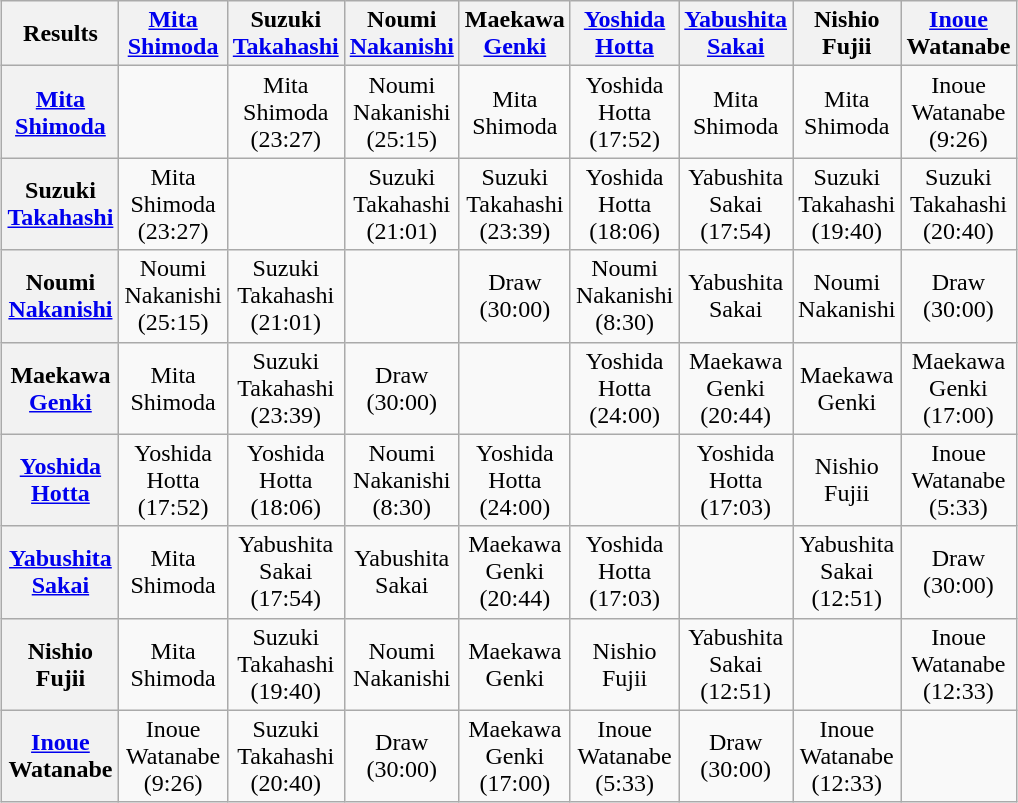<table class="wikitable" style="text-align:center; margin: 1em auto 1em auto">
<tr>
<th>Results</th>
<th><a href='#'>Mita</a><br><a href='#'>Shimoda</a></th>
<th>Suzuki<br><a href='#'>Takahashi</a></th>
<th>Noumi<br><a href='#'>Nakanishi</a></th>
<th>Maekawa<br><a href='#'>Genki</a></th>
<th><a href='#'>Yoshida</a><br><a href='#'>Hotta</a></th>
<th><a href='#'>Yabushita</a><br><a href='#'>Sakai</a></th>
<th>Nishio<br>Fujii</th>
<th><a href='#'>Inoue</a><br>Watanabe</th>
</tr>
<tr>
<th><a href='#'>Mita</a><br><a href='#'>Shimoda</a></th>
<td></td>
<td>Mita<br>Shimoda<br>(23:27)</td>
<td>Noumi<br>Nakanishi<br>(25:15)</td>
<td>Mita<br>Shimoda</td>
<td>Yoshida<br>Hotta<br>(17:52)</td>
<td>Mita<br>Shimoda</td>
<td>Mita<br>Shimoda</td>
<td>Inoue<br>Watanabe<br>(9:26)</td>
</tr>
<tr>
<th>Suzuki<br><a href='#'>Takahashi</a></th>
<td>Mita<br>Shimoda<br>(23:27)</td>
<td></td>
<td>Suzuki<br>Takahashi<br>(21:01)</td>
<td>Suzuki<br>Takahashi<br>(23:39)</td>
<td>Yoshida<br>Hotta<br>(18:06)</td>
<td>Yabushita<br>Sakai<br>(17:54)</td>
<td>Suzuki<br>Takahashi<br>(19:40)</td>
<td>Suzuki<br>Takahashi<br>(20:40)</td>
</tr>
<tr>
<th>Noumi<br><a href='#'>Nakanishi</a></th>
<td>Noumi<br>Nakanishi<br>(25:15)</td>
<td>Suzuki<br>Takahashi<br>(21:01)</td>
<td></td>
<td>Draw<br>(30:00)</td>
<td>Noumi<br>Nakanishi<br>(8:30)</td>
<td>Yabushita<br>Sakai</td>
<td>Noumi<br>Nakanishi</td>
<td>Draw<br>(30:00)</td>
</tr>
<tr>
<th>Maekawa<br><a href='#'>Genki</a></th>
<td>Mita<br>Shimoda</td>
<td>Suzuki<br>Takahashi<br>(23:39)</td>
<td>Draw<br>(30:00)</td>
<td></td>
<td>Yoshida<br>Hotta<br>(24:00)</td>
<td>Maekawa<br>Genki<br>(20:44)</td>
<td>Maekawa<br>Genki</td>
<td>Maekawa<br>Genki<br>(17:00)</td>
</tr>
<tr>
<th><a href='#'>Yoshida</a><br><a href='#'>Hotta</a></th>
<td>Yoshida<br>Hotta<br>(17:52)</td>
<td>Yoshida<br>Hotta<br>(18:06)</td>
<td>Noumi<br>Nakanishi<br>(8:30)</td>
<td>Yoshida<br>Hotta<br>(24:00)</td>
<td></td>
<td>Yoshida<br>Hotta<br>(17:03)</td>
<td>Nishio<br>Fujii</td>
<td>Inoue<br>Watanabe<br>(5:33)</td>
</tr>
<tr>
<th><a href='#'>Yabushita</a><br><a href='#'>Sakai</a></th>
<td>Mita<br>Shimoda</td>
<td>Yabushita<br>Sakai<br>(17:54)</td>
<td>Yabushita<br>Sakai</td>
<td>Maekawa<br>Genki<br>(20:44)</td>
<td>Yoshida<br>Hotta<br>(17:03)</td>
<td></td>
<td>Yabushita<br>Sakai<br>(12:51)</td>
<td>Draw<br>(30:00)</td>
</tr>
<tr>
<th>Nishio<br>Fujii</th>
<td>Mita<br>Shimoda</td>
<td>Suzuki<br>Takahashi<br>(19:40)</td>
<td>Noumi<br>Nakanishi</td>
<td>Maekawa<br>Genki</td>
<td>Nishio<br>Fujii</td>
<td>Yabushita<br>Sakai<br>(12:51)</td>
<td></td>
<td>Inoue<br>Watanabe<br>(12:33)</td>
</tr>
<tr>
<th><a href='#'>Inoue</a><br>Watanabe</th>
<td>Inoue<br>Watanabe<br>(9:26)</td>
<td>Suzuki<br>Takahashi<br>(20:40)</td>
<td>Draw<br>(30:00)</td>
<td>Maekawa<br>Genki<br>(17:00)</td>
<td>Inoue<br>Watanabe<br>(5:33)</td>
<td>Draw<br>(30:00)</td>
<td>Inoue<br>Watanabe<br>(12:33)</td>
<td></td>
</tr>
</table>
